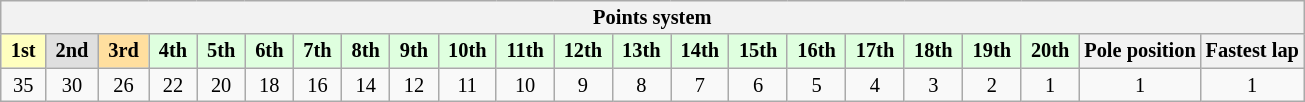<table class="wikitable" style="font-size:85%; text-align:center">
<tr>
<th colspan="22">Points system</th>
</tr>
<tr>
<td style="background:#ffffbf;"> <strong>1st</strong> </td>
<td style="background:#dfdfdf;"> <strong>2nd</strong> </td>
<td style="background:#ffdf9f;"> <strong>3rd</strong> </td>
<td style="background:#dfffdf;"> <strong>4th</strong> </td>
<td style="background:#dfffdf;"> <strong>5th</strong> </td>
<td style="background:#dfffdf;"> <strong>6th</strong> </td>
<td style="background:#dfffdf;"> <strong>7th</strong> </td>
<td style="background:#dfffdf;"> <strong>8th</strong> </td>
<td style="background:#dfffdf;"> <strong>9th</strong> </td>
<td style="background:#dfffdf;"> <strong>10th</strong> </td>
<td style="background:#dfffdf;"> <strong>11th</strong> </td>
<td style="background:#dfffdf;"> <strong>12th</strong> </td>
<td style="background:#dfffdf;"> <strong>13th</strong> </td>
<td style="background:#dfffdf;"> <strong>14th</strong> </td>
<td style="background:#dfffdf;"> <strong>15th</strong> </td>
<td style="background:#dfffdf;"> <strong>16th</strong> </td>
<td style="background:#dfffdf;"> <strong>17th</strong> </td>
<td style="background:#dfffdf;"> <strong>18th</strong> </td>
<td style="background:#dfffdf;"> <strong>19th</strong> </td>
<td style="background:#dfffdf;"> <strong>20th</strong> </td>
<th>Pole position</th>
<th>Fastest lap</th>
</tr>
<tr>
<td>35</td>
<td>30</td>
<td>26</td>
<td>22</td>
<td>20</td>
<td>18</td>
<td>16</td>
<td>14</td>
<td>12</td>
<td>11</td>
<td>10</td>
<td>9</td>
<td>8</td>
<td>7</td>
<td>6</td>
<td>5</td>
<td>4</td>
<td>3</td>
<td>2</td>
<td>1</td>
<td>1</td>
<td>1</td>
</tr>
</table>
